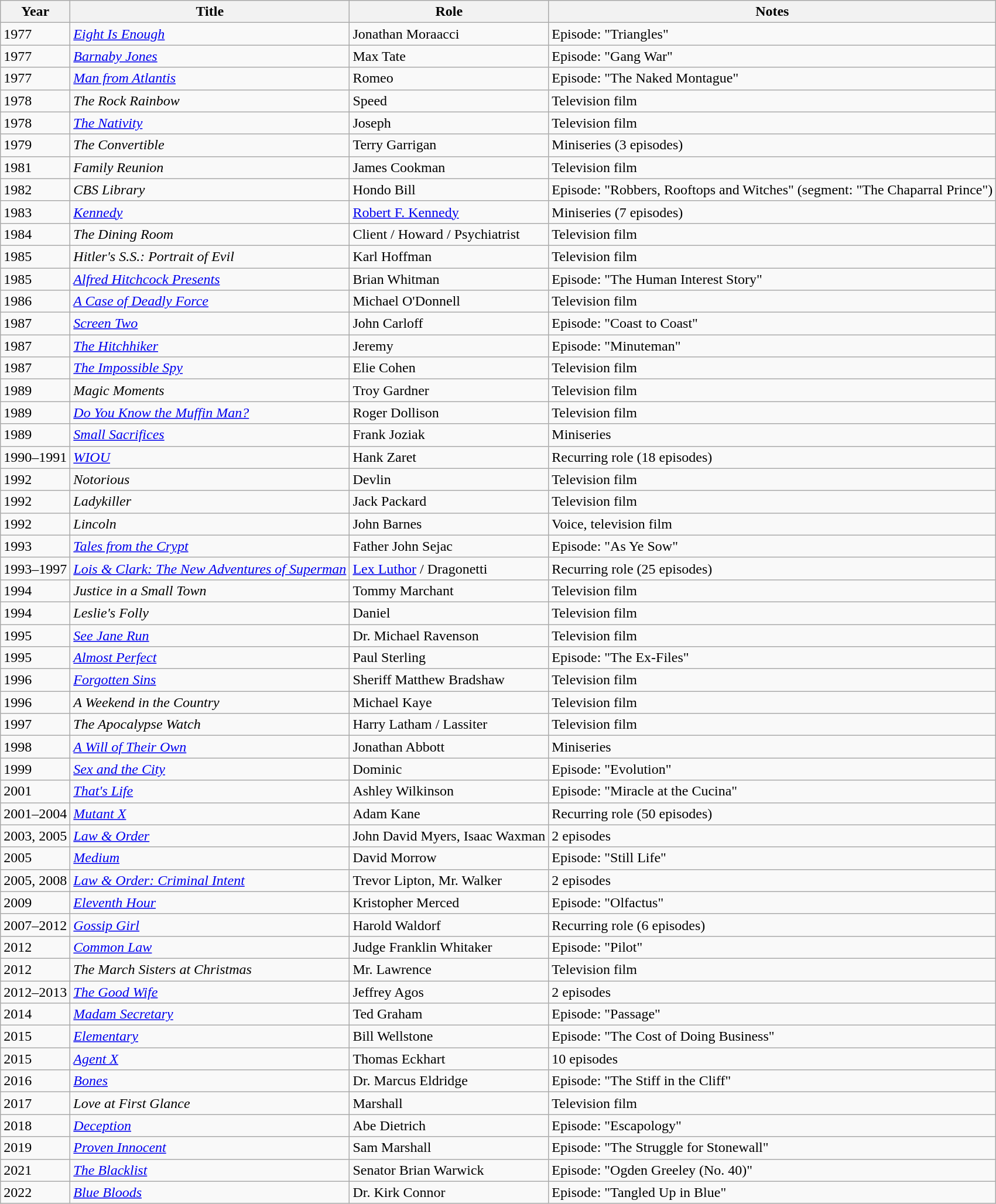<table class="wikitable">
<tr>
<th>Year</th>
<th>Title</th>
<th>Role</th>
<th>Notes</th>
</tr>
<tr>
<td>1977</td>
<td><em><a href='#'>Eight Is Enough</a></em></td>
<td>Jonathan Moraacci</td>
<td>Episode: "Triangles"</td>
</tr>
<tr>
<td>1977</td>
<td><em><a href='#'>Barnaby Jones</a></em></td>
<td>Max Tate</td>
<td>Episode: "Gang War"</td>
</tr>
<tr>
<td>1977</td>
<td><em><a href='#'>Man from Atlantis</a></em></td>
<td>Romeo</td>
<td>Episode: "The Naked Montague"</td>
</tr>
<tr>
<td>1978</td>
<td><em>The Rock Rainbow</em></td>
<td>Speed</td>
<td>Television film</td>
</tr>
<tr>
<td>1978</td>
<td><em><a href='#'>The Nativity</a></em></td>
<td>Joseph</td>
<td>Television film</td>
</tr>
<tr>
<td>1979</td>
<td><em>The Convertible</em></td>
<td>Terry Garrigan</td>
<td>Miniseries (3 episodes)</td>
</tr>
<tr>
<td>1981</td>
<td><em>Family Reunion</em></td>
<td>James Cookman</td>
<td>Television film</td>
</tr>
<tr>
<td>1982</td>
<td><em>CBS Library</em></td>
<td>Hondo Bill</td>
<td>Episode: "Robbers, Rooftops and Witches" (segment: "The Chaparral Prince")</td>
</tr>
<tr>
<td>1983</td>
<td><em><a href='#'>Kennedy</a></em></td>
<td><a href='#'>Robert F. Kennedy</a></td>
<td>Miniseries (7 episodes)</td>
</tr>
<tr>
<td>1984</td>
<td><em>The Dining Room</em></td>
<td>Client / Howard / Psychiatrist</td>
<td>Television film</td>
</tr>
<tr>
<td>1985</td>
<td><em>Hitler's S.S.: Portrait of Evil</em></td>
<td>Karl Hoffman</td>
<td>Television film</td>
</tr>
<tr>
<td>1985</td>
<td><em><a href='#'>Alfred Hitchcock Presents</a></em></td>
<td>Brian Whitman</td>
<td>Episode: "The Human Interest Story"</td>
</tr>
<tr>
<td>1986</td>
<td><em><a href='#'>A Case of Deadly Force</a></em></td>
<td>Michael O'Donnell</td>
<td>Television film</td>
</tr>
<tr>
<td>1987</td>
<td><em><a href='#'>Screen Two</a></em></td>
<td>John Carloff</td>
<td>Episode: "Coast to Coast"</td>
</tr>
<tr>
<td>1987</td>
<td><em><a href='#'>The Hitchhiker</a></em></td>
<td>Jeremy</td>
<td>Episode: "Minuteman"</td>
</tr>
<tr>
<td>1987</td>
<td><em><a href='#'>The Impossible Spy</a></em></td>
<td>Elie Cohen</td>
<td>Television film</td>
</tr>
<tr>
<td>1989</td>
<td><em>Magic Moments</em></td>
<td>Troy Gardner</td>
<td>Television film</td>
</tr>
<tr>
<td>1989</td>
<td><em><a href='#'>Do You Know the Muffin Man?</a></em></td>
<td>Roger Dollison</td>
<td>Television film</td>
</tr>
<tr>
<td>1989</td>
<td><em><a href='#'>Small Sacrifices</a></em></td>
<td>Frank Joziak</td>
<td>Miniseries</td>
</tr>
<tr>
<td>1990–1991</td>
<td><em><a href='#'>WIOU</a></em></td>
<td>Hank Zaret</td>
<td>Recurring role (18 episodes)</td>
</tr>
<tr>
<td>1992</td>
<td><em>Notorious</em></td>
<td>Devlin</td>
<td>Television film</td>
</tr>
<tr>
<td>1992</td>
<td><em>Ladykiller</em></td>
<td>Jack Packard</td>
<td>Television film</td>
</tr>
<tr>
<td>1992</td>
<td><em>Lincoln</em></td>
<td>John Barnes</td>
<td>Voice, television film</td>
</tr>
<tr>
<td>1993</td>
<td><em><a href='#'>Tales from the Crypt</a></em></td>
<td>Father John Sejac</td>
<td>Episode: "As Ye Sow"</td>
</tr>
<tr>
<td>1993–1997</td>
<td><em><a href='#'>Lois & Clark: The New Adventures of Superman</a></em></td>
<td><a href='#'>Lex Luthor</a> / Dragonetti</td>
<td>Recurring role (25 episodes)</td>
</tr>
<tr>
<td>1994</td>
<td><em>Justice in a Small Town</em></td>
<td>Tommy Marchant</td>
<td>Television film</td>
</tr>
<tr>
<td>1994</td>
<td><em>Leslie's Folly</em></td>
<td>Daniel</td>
<td>Television film</td>
</tr>
<tr>
<td>1995</td>
<td><em><a href='#'>See Jane Run</a></em></td>
<td>Dr. Michael Ravenson</td>
<td>Television film</td>
</tr>
<tr>
<td>1995</td>
<td><em><a href='#'>Almost Perfect</a></em></td>
<td>Paul Sterling</td>
<td>Episode: "The Ex-Files"</td>
</tr>
<tr>
<td>1996</td>
<td><em><a href='#'>Forgotten Sins</a></em></td>
<td>Sheriff Matthew Bradshaw</td>
<td>Television film</td>
</tr>
<tr>
<td>1996</td>
<td><em>A Weekend in the Country</em></td>
<td>Michael Kaye</td>
<td>Television film</td>
</tr>
<tr>
<td>1997</td>
<td><em>The Apocalypse Watch</em></td>
<td>Harry Latham / Lassiter</td>
<td>Television film</td>
</tr>
<tr>
<td>1998</td>
<td><em><a href='#'>A Will of Their Own</a></em></td>
<td>Jonathan Abbott</td>
<td>Miniseries</td>
</tr>
<tr>
<td>1999</td>
<td><em><a href='#'>Sex and the City</a></em></td>
<td>Dominic</td>
<td>Episode: "Evolution"</td>
</tr>
<tr>
<td>2001</td>
<td><em><a href='#'>That's Life</a></em></td>
<td>Ashley Wilkinson</td>
<td>Episode: "Miracle at the Cucina"</td>
</tr>
<tr>
<td>2001–2004</td>
<td><em><a href='#'>Mutant X</a></em></td>
<td>Adam Kane</td>
<td>Recurring role (50 episodes)</td>
</tr>
<tr>
<td>2003, 2005</td>
<td><em><a href='#'>Law & Order</a></em></td>
<td>John David Myers, Isaac Waxman</td>
<td>2 episodes</td>
</tr>
<tr>
<td>2005</td>
<td><em><a href='#'>Medium</a></em></td>
<td>David Morrow</td>
<td>Episode: "Still Life"</td>
</tr>
<tr>
<td>2005, 2008</td>
<td><em><a href='#'>Law & Order: Criminal Intent</a></em></td>
<td>Trevor Lipton, Mr. Walker</td>
<td>2 episodes</td>
</tr>
<tr>
<td>2009</td>
<td><em><a href='#'>Eleventh Hour</a></em></td>
<td>Kristopher Merced</td>
<td>Episode: "Olfactus"</td>
</tr>
<tr>
<td>2007–2012</td>
<td><em><a href='#'>Gossip Girl</a></em></td>
<td>Harold Waldorf</td>
<td>Recurring role (6 episodes)</td>
</tr>
<tr>
<td>2012</td>
<td><em><a href='#'>Common Law</a></em></td>
<td>Judge Franklin Whitaker</td>
<td>Episode: "Pilot"</td>
</tr>
<tr>
<td>2012</td>
<td><em>The March Sisters at Christmas</em></td>
<td>Mr. Lawrence</td>
<td>Television film</td>
</tr>
<tr>
<td>2012–2013</td>
<td><em><a href='#'>The Good Wife</a></em></td>
<td>Jeffrey Agos</td>
<td>2 episodes</td>
</tr>
<tr>
<td>2014</td>
<td><em><a href='#'>Madam Secretary</a></em></td>
<td>Ted Graham</td>
<td>Episode: "Passage"</td>
</tr>
<tr>
<td>2015</td>
<td><em><a href='#'>Elementary</a></em></td>
<td>Bill Wellstone</td>
<td>Episode: "The Cost of Doing Business"</td>
</tr>
<tr>
<td>2015</td>
<td><em><a href='#'>Agent X</a></em></td>
<td>Thomas Eckhart</td>
<td>10 episodes</td>
</tr>
<tr>
<td>2016</td>
<td><em><a href='#'>Bones</a></em></td>
<td>Dr. Marcus Eldridge</td>
<td>Episode: "The Stiff in the Cliff"</td>
</tr>
<tr>
<td>2017</td>
<td><em>Love at First Glance</em></td>
<td>Marshall</td>
<td>Television film</td>
</tr>
<tr>
<td>2018</td>
<td><em><a href='#'>Deception</a></em></td>
<td>Abe Dietrich</td>
<td>Episode: "Escapology"</td>
</tr>
<tr>
<td>2019</td>
<td><em><a href='#'>Proven Innocent</a></em></td>
<td>Sam Marshall</td>
<td>Episode: "The Struggle for Stonewall"</td>
</tr>
<tr>
<td>2021</td>
<td><em><a href='#'>The Blacklist</a></em></td>
<td>Senator Brian Warwick</td>
<td>Episode: "Ogden Greeley (No. 40)"</td>
</tr>
<tr>
<td>2022</td>
<td><em><a href='#'>Blue Bloods</a></em></td>
<td>Dr. Kirk Connor</td>
<td>Episode: "Tangled Up in Blue"</td>
</tr>
</table>
